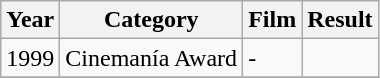<table class="wikitable sortable">
<tr>
<th>Year</th>
<th>Category</th>
<th>Film</th>
<th>Result</th>
</tr>
<tr>
<td>1999</td>
<td>Cinemanía Award</td>
<td>-</td>
<td></td>
</tr>
<tr>
</tr>
</table>
